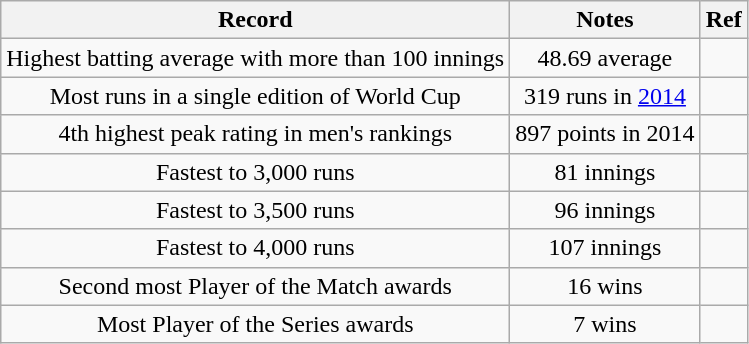<table class="wikitable" style="text-align:center;">
<tr>
<th>Record</th>
<th>Notes</th>
<th>Ref</th>
</tr>
<tr>
<td>Highest batting average with more than 100 innings</td>
<td>48.69 average</td>
<td></td>
</tr>
<tr>
<td>Most runs in a single edition of World Cup</td>
<td>319 runs in <a href='#'>2014</a></td>
<td></td>
</tr>
<tr>
<td>4th highest peak rating in men's rankings</td>
<td>897 points in 2014</td>
<td></td>
</tr>
<tr>
<td>Fastest to 3,000 runs</td>
<td>81 innings</td>
<td></td>
</tr>
<tr>
<td>Fastest to 3,500 runs</td>
<td>96 innings</td>
<td></td>
</tr>
<tr>
<td>Fastest to 4,000 runs</td>
<td>107 innings</td>
<td></td>
</tr>
<tr>
<td>Second most Player of the Match awards</td>
<td>16 wins</td>
<td></td>
</tr>
<tr>
<td>Most Player of the Series awards</td>
<td>7 wins</td>
<td></td>
</tr>
</table>
